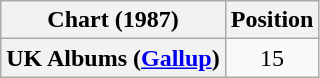<table class="wikitable plainrowheaders" style="text-align:center">
<tr>
<th scope="col">Chart (1987)</th>
<th scope="col">Position</th>
</tr>
<tr>
<th scope="row">UK Albums (<a href='#'>Gallup</a>)</th>
<td>15</td>
</tr>
</table>
